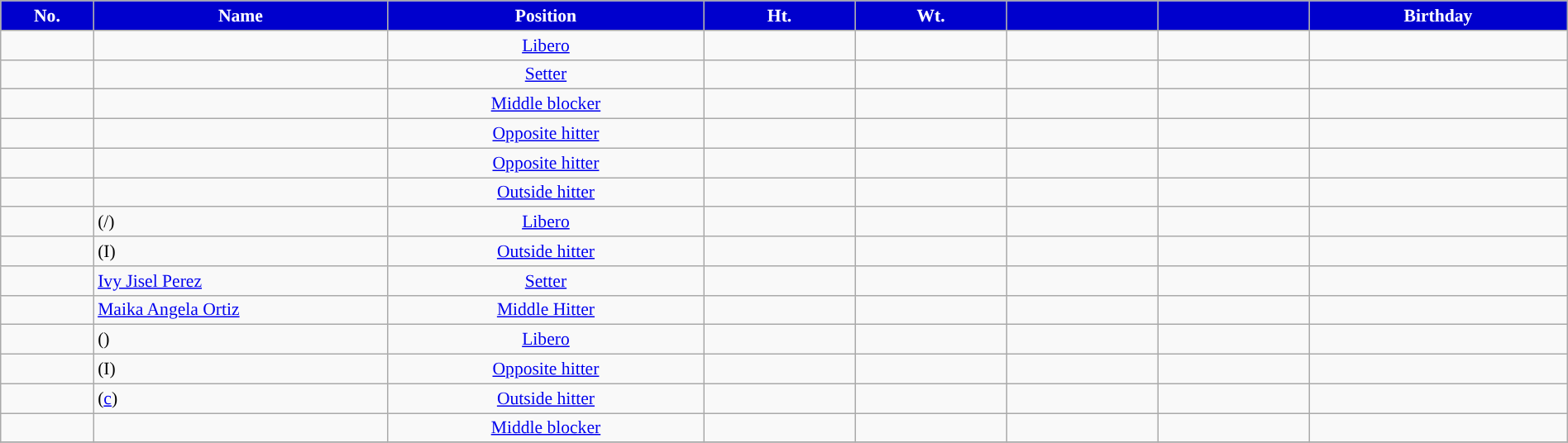<table class="wikitable sortable" style="font-size:90%; text-align:center; width:100%;">
<tr>
<th style="background:#0000CD; color:white; text-align: center"><strong>No.</strong></th>
<th style="width:16em; background:#0000CD; color:white;">Name</th>
<th style="background:#0000CD; color:white; text-align: center"><strong>Position</strong></th>
<th style="width:8em; background:#0000CD; color:white;">Ht.</th>
<th style="width:8em; background:#0000CD; color:white;">Wt.</th>
<th style="width:8em; background:#0000CD; color:white;"></th>
<th style="width:8em; background:#0000CD; color:white;"></th>
<th style="width:14em; background:#0000CD; color:white;">Birthday</th>
</tr>
<tr>
<td></td>
<td align=left> </td>
<td><a href='#'>Libero</a></td>
<td></td>
<td></td>
<td></td>
<td></td>
<td align=right></td>
</tr>
<tr>
<td></td>
<td align=left> </td>
<td><a href='#'>Setter</a></td>
<td></td>
<td></td>
<td></td>
<td></td>
<td align=right></td>
</tr>
<tr>
<td></td>
<td align=left> </td>
<td><a href='#'>Middle blocker</a></td>
<td></td>
<td></td>
<td></td>
<td></td>
<td align=right></td>
</tr>
<tr>
<td></td>
<td align=left> </td>
<td><a href='#'>Opposite hitter</a></td>
<td></td>
<td></td>
<td></td>
<td></td>
<td align=right></td>
</tr>
<tr>
<td></td>
<td align=left> </td>
<td><a href='#'>Opposite hitter</a></td>
<td></td>
<td></td>
<td></td>
<td></td>
<td align=right></td>
</tr>
<tr>
<td></td>
<td align=left> </td>
<td><a href='#'>Outside hitter</a></td>
<td></td>
<td></td>
<td></td>
<td></td>
<td align=right></td>
</tr>
<tr>
<td></td>
<td align=left>  (/)</td>
<td><a href='#'>Libero</a></td>
<td></td>
<td></td>
<td></td>
<td></td>
<td align=right></td>
</tr>
<tr>
<td></td>
<td align=left>  (I)</td>
<td><a href='#'>Outside hitter</a></td>
<td></td>
<td></td>
<td></td>
<td></td>
<td align=right></td>
</tr>
<tr>
<td></td>
<td align=left> <a href='#'>Ivy Jisel Perez</a></td>
<td><a href='#'>Setter</a></td>
<td></td>
<td></td>
<td></td>
<td></td>
<td align=right></td>
</tr>
<tr>
<td></td>
<td align=left>  <a href='#'>Maika Angela Ortiz</a></td>
<td><a href='#'>Middle Hitter</a></td>
<td></td>
<td></td>
<td></td>
<td></td>
<td align=right></td>
</tr>
<tr>
<td></td>
<td align=left>  ()</td>
<td><a href='#'>Libero</a></td>
<td></td>
<td></td>
<td></td>
<td></td>
<td align=right></td>
</tr>
<tr>
<td></td>
<td align=left>  (I)</td>
<td><a href='#'>Opposite hitter</a></td>
<td></td>
<td></td>
<td></td>
<td></td>
<td align=right></td>
</tr>
<tr>
<td></td>
<td align=left>  (<a href='#'>c</a>)</td>
<td><a href='#'>Outside hitter</a></td>
<td></td>
<td></td>
<td></td>
<td></td>
<td align=right></td>
</tr>
<tr>
<td></td>
<td align=left> </td>
<td><a href='#'>Middle blocker</a></td>
<td></td>
<td></td>
<td></td>
<td></td>
<td align=right></td>
</tr>
<tr>
</tr>
</table>
